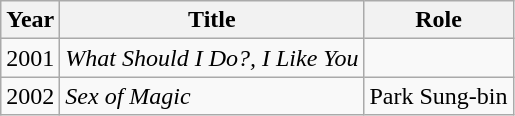<table class="wikitable sortable">
<tr>
<th>Year</th>
<th>Title</th>
<th>Role</th>
</tr>
<tr>
<td>2001</td>
<td><em>What Should I Do?, I Like You</em></td>
<td></td>
</tr>
<tr>
<td>2002</td>
<td><em>Sex of Magic</em></td>
<td>Park Sung-bin</td>
</tr>
</table>
